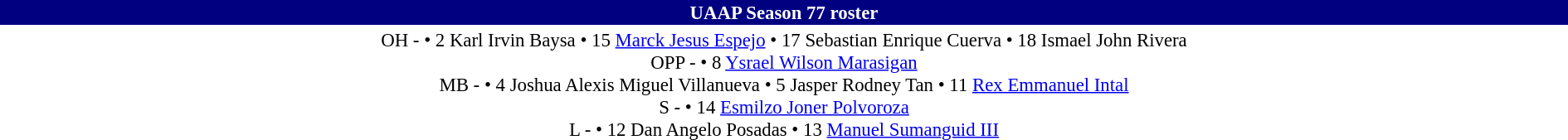<table class='toccolours mw-collapsible mw-collapsed' width=100% style=font-size:95%>
<tr>
<th style="background: #000080; color: white; text-align: center"><strong>UAAP Season 77 roster</strong></th>
</tr>
<tr align=center>
<td>OH - • 2 Karl Irvin Baysa • 15 <a href='#'>Marck Jesus Espejo</a> • 17 Sebastian Enrique Cuerva • 18 Ismael John Rivera <br> OPP - • 8 <a href='#'>Ysrael Wilson Marasigan</a> <br> MB - • 4 Joshua Alexis Miguel Villanueva • 5 Jasper Rodney Tan • 11 <a href='#'>Rex Emmanuel Intal</a> <br> S - • 14 <a href='#'>Esmilzo Joner Polvoroza</a> <br> L - • 12 Dan Angelo Posadas • 13 <a href='#'>Manuel Sumanguid III</a></td>
</tr>
</table>
